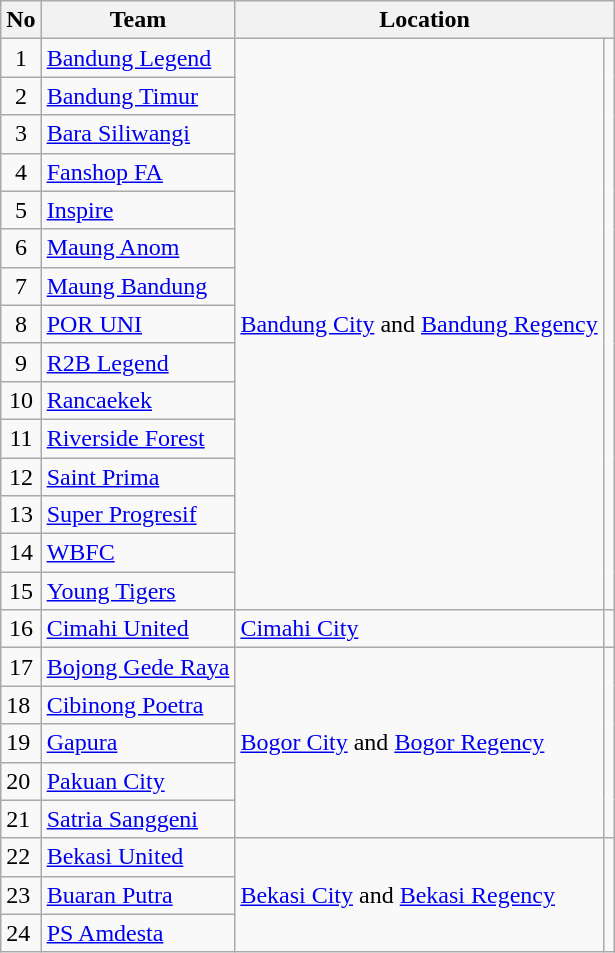<table class="wikitable">
<tr>
<th>No</th>
<th>Team</th>
<th colspan=2>Location</th>
</tr>
<tr>
<td align=center>1</td>
<td><a href='#'>Bandung Legend</a></td>
<td rowspan=15><a href='#'>Bandung City</a> and <a href='#'>Bandung Regency</a></td>
<td rowspan=15><br></td>
</tr>
<tr>
<td align=center>2</td>
<td><a href='#'>Bandung Timur</a></td>
</tr>
<tr>
<td align=center>3</td>
<td><a href='#'>Bara Siliwangi</a></td>
</tr>
<tr>
<td align=center>4</td>
<td><a href='#'>Fanshop FA</a></td>
</tr>
<tr>
<td align=center>5</td>
<td><a href='#'>Inspire</a></td>
</tr>
<tr>
<td align=center>6</td>
<td><a href='#'>Maung Anom</a></td>
</tr>
<tr>
<td align=center>7</td>
<td><a href='#'>Maung Bandung</a></td>
</tr>
<tr>
<td align=center>8</td>
<td><a href='#'>POR UNI</a></td>
</tr>
<tr>
<td align=center>9</td>
<td><a href='#'>R2B Legend</a></td>
</tr>
<tr>
<td align=center>10</td>
<td><a href='#'>Rancaekek</a></td>
</tr>
<tr>
<td align=center>11</td>
<td><a href='#'>Riverside Forest</a></td>
</tr>
<tr>
<td align=center>12</td>
<td><a href='#'>Saint Prima</a></td>
</tr>
<tr>
<td align=center>13</td>
<td><a href='#'>Super Progresif</a></td>
</tr>
<tr>
<td align=center>14</td>
<td><a href='#'>WBFC</a></td>
</tr>
<tr>
<td align=center>15</td>
<td><a href='#'>Young Tigers</a></td>
</tr>
<tr>
<td align=center>16</td>
<td><a href='#'>Cimahi United</a></td>
<td><a href='#'>Cimahi City</a></td>
<td></td>
</tr>
<tr>
<td align=center>17</td>
<td><a href='#'>Bojong Gede Raya</a></td>
<td rowspan=5><a href='#'>Bogor City</a> and <a href='#'>Bogor Regency</a></td>
<td rowspan=5><br></td>
</tr>
<tr>
<td align center>18</td>
<td><a href='#'>Cibinong Poetra</a></td>
</tr>
<tr>
<td align center>19</td>
<td><a href='#'>Gapura</a></td>
</tr>
<tr>
<td align center>20</td>
<td><a href='#'>Pakuan City</a></td>
</tr>
<tr>
<td align center>21</td>
<td><a href='#'>Satria Sanggeni</a></td>
</tr>
<tr>
<td align center>22</td>
<td><a href='#'>Bekasi United</a></td>
<td rowspan=3><a href='#'>Bekasi City</a> and <a href='#'>Bekasi Regency</a></td>
<td rowspan=3><br></td>
</tr>
<tr>
<td align center>23</td>
<td><a href='#'>Buaran Putra</a></td>
</tr>
<tr>
<td align center>24</td>
<td><a href='#'>PS Amdesta</a></td>
</tr>
</table>
